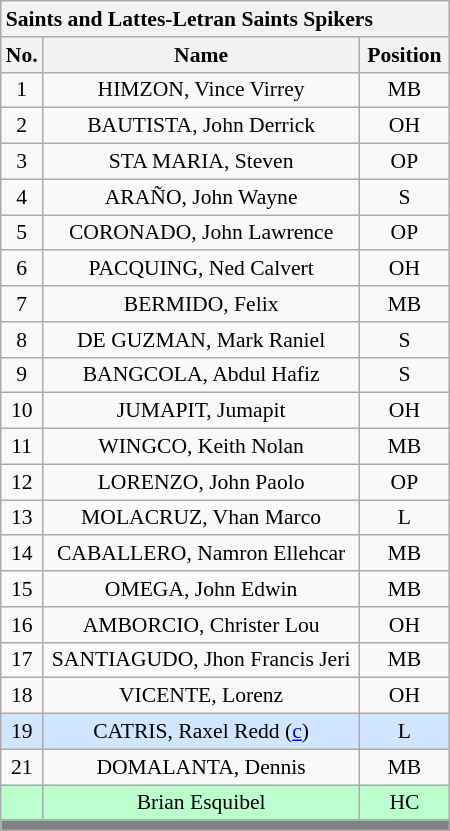<table class='wikitable mw-collapsible mw-collapsed' style='text-align: center; font-size: 90%; width: 300px; border: none;'>
<tr>
<th style='text-align: left;' colspan=3>Saints and Lattes-Letran Saints Spikers</th>
</tr>
<tr>
<th style="width:7%">No.</th>
<th>Name</th>
<th style="width:20%">Position</th>
</tr>
<tr>
<td>1</td>
<td>HIMZON, Vince Virrey</td>
<td>MB</td>
</tr>
<tr>
<td>2</td>
<td>BAUTISTA, John Derrick</td>
<td>OH</td>
</tr>
<tr>
<td>3</td>
<td>STA MARIA, Steven</td>
<td>OP</td>
</tr>
<tr>
<td>4</td>
<td>ARAÑO, John Wayne</td>
<td>S</td>
</tr>
<tr>
<td>5</td>
<td>CORONADO, John Lawrence</td>
<td>OP</td>
</tr>
<tr>
<td>6</td>
<td>PACQUING, Ned Calvert</td>
<td>OH</td>
</tr>
<tr>
<td>7</td>
<td>BERMIDO, Felix</td>
<td>MB</td>
</tr>
<tr>
<td>8</td>
<td>DE GUZMAN, Mark Raniel</td>
<td>S</td>
</tr>
<tr>
<td>9</td>
<td>BANGCOLA, Abdul Hafiz</td>
<td>S</td>
</tr>
<tr>
<td>10</td>
<td>JUMAPIT, Jumapit</td>
<td>OH</td>
</tr>
<tr>
<td>11</td>
<td>WINGCO, Keith Nolan</td>
<td>MB</td>
</tr>
<tr>
<td>12</td>
<td>LORENZO, John Paolo</td>
<td>OP</td>
</tr>
<tr>
<td>13</td>
<td>MOLACRUZ, Vhan Marco</td>
<td>L</td>
</tr>
<tr>
<td>14</td>
<td>CABALLERO, Namron Ellehcar</td>
<td>MB</td>
</tr>
<tr>
<td>15</td>
<td>OMEGA, John Edwin</td>
<td>MB</td>
</tr>
<tr>
<td>16</td>
<td>AMBORCIO, Christer Lou</td>
<td>OH</td>
</tr>
<tr>
<td>17</td>
<td>SANTIAGUDO, Jhon Francis Jeri</td>
<td>MB</td>
</tr>
<tr>
<td>18</td>
<td>VICENTE, Lorenz</td>
<td>OH</td>
</tr>
<tr bgcolor=#DOE6FF>
<td>19</td>
<td>CATRIS, Raxel Redd (<a href='#'>c</a>)</td>
<td>L</td>
</tr>
<tr>
<td>21</td>
<td>DOMALANTA, Dennis</td>
<td>MB</td>
</tr>
<tr bgcolor=#BBFFCC>
<td></td>
<td>Brian Esquibel</td>
<td>HC</td>
</tr>
<tr>
<th style='background: grey;' colspan=3></th>
</tr>
</table>
